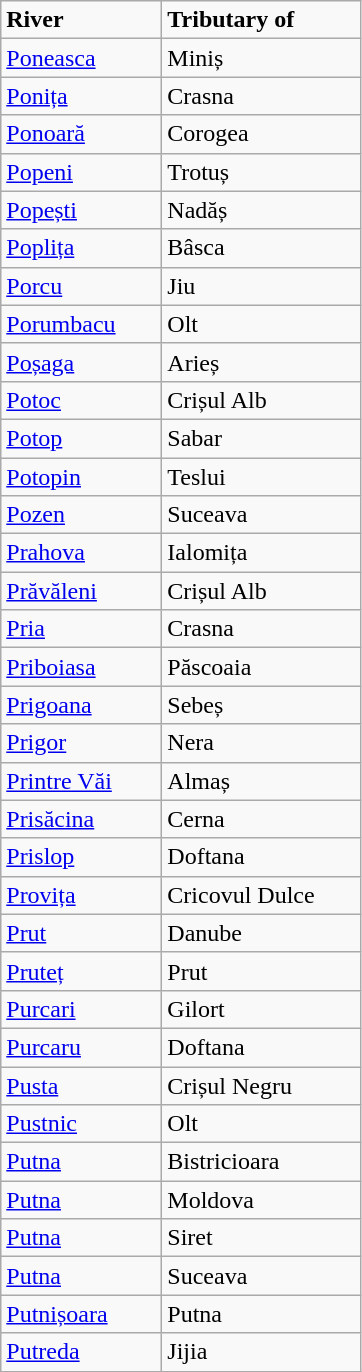<table class="wikitable">
<tr>
<td width="100pt"><strong>River</strong></td>
<td width="125pt"><strong>Tributary of</strong></td>
</tr>
<tr>
<td><a href='#'>Poneasca</a></td>
<td>Miniș</td>
</tr>
<tr>
<td><a href='#'>Ponița</a></td>
<td>Crasna</td>
</tr>
<tr>
<td><a href='#'>Ponoară</a></td>
<td>Corogea</td>
</tr>
<tr>
<td><a href='#'>Popeni</a></td>
<td>Trotuș</td>
</tr>
<tr>
<td><a href='#'>Popești</a></td>
<td>Nadăș</td>
</tr>
<tr>
<td><a href='#'>Poplița</a></td>
<td>Bâsca</td>
</tr>
<tr>
<td><a href='#'>Porcu</a></td>
<td>Jiu</td>
</tr>
<tr>
<td><a href='#'>Porumbacu</a></td>
<td>Olt</td>
</tr>
<tr>
<td><a href='#'>Poșaga</a></td>
<td>Arieș</td>
</tr>
<tr>
<td><a href='#'>Potoc</a></td>
<td>Crișul Alb</td>
</tr>
<tr>
<td><a href='#'>Potop</a></td>
<td>Sabar</td>
</tr>
<tr>
<td><a href='#'>Potopin</a></td>
<td>Teslui</td>
</tr>
<tr>
<td><a href='#'>Pozen</a></td>
<td>Suceava</td>
</tr>
<tr>
<td><a href='#'>Prahova</a></td>
<td>Ialomița</td>
</tr>
<tr>
<td><a href='#'>Prăvăleni</a></td>
<td>Crișul Alb</td>
</tr>
<tr>
<td><a href='#'>Pria</a></td>
<td>Crasna</td>
</tr>
<tr>
<td><a href='#'>Priboiasa</a></td>
<td>Păscoaia</td>
</tr>
<tr>
<td><a href='#'>Prigoana</a></td>
<td>Sebeș</td>
</tr>
<tr>
<td><a href='#'>Prigor</a></td>
<td>Nera</td>
</tr>
<tr>
<td><a href='#'>Printre Văi</a></td>
<td>Almaș</td>
</tr>
<tr>
<td><a href='#'>Prisăcina</a></td>
<td>Cerna</td>
</tr>
<tr>
<td><a href='#'>Prislop</a></td>
<td>Doftana</td>
</tr>
<tr>
<td><a href='#'>Provița</a></td>
<td>Cricovul Dulce</td>
</tr>
<tr>
<td><a href='#'>Prut</a></td>
<td>Danube</td>
</tr>
<tr>
<td><a href='#'>Pruteț</a></td>
<td>Prut</td>
</tr>
<tr>
<td><a href='#'>Purcari</a></td>
<td>Gilort</td>
</tr>
<tr>
<td><a href='#'>Purcaru</a></td>
<td>Doftana</td>
</tr>
<tr>
<td><a href='#'>Pusta</a></td>
<td>Crișul Negru</td>
</tr>
<tr>
<td><a href='#'>Pustnic</a></td>
<td>Olt</td>
</tr>
<tr>
<td><a href='#'>Putna</a></td>
<td>Bistricioara</td>
</tr>
<tr>
<td><a href='#'>Putna</a></td>
<td>Moldova</td>
</tr>
<tr>
<td><a href='#'>Putna</a></td>
<td>Siret</td>
</tr>
<tr>
<td><a href='#'>Putna</a></td>
<td>Suceava</td>
</tr>
<tr>
<td><a href='#'>Putnișoara</a></td>
<td>Putna</td>
</tr>
<tr>
<td><a href='#'>Putreda</a></td>
<td>Jijia</td>
</tr>
</table>
